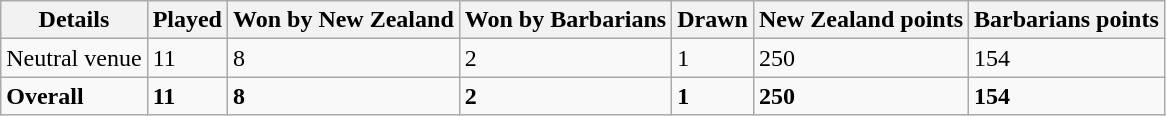<table class="wikitable sortable">
<tr>
<th>Details</th>
<th>Played</th>
<th>Won by New Zealand</th>
<th>Won by Barbarians</th>
<th>Drawn</th>
<th>New Zealand points</th>
<th>Barbarians points</th>
</tr>
<tr>
<td>Neutral venue</td>
<td>11</td>
<td>8</td>
<td>2</td>
<td>1</td>
<td>250</td>
<td>154</td>
</tr>
<tr>
<td><strong>Overall</strong></td>
<td><strong>11</strong></td>
<td><strong>8</strong></td>
<td><strong>2</strong></td>
<td><strong>1</strong></td>
<td><strong>250</strong></td>
<td><strong>154</strong></td>
</tr>
</table>
